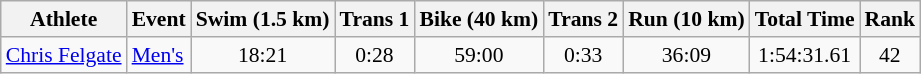<table class="wikitable" style="font-size:90%">
<tr>
<th>Athlete</th>
<th>Event</th>
<th>Swim (1.5 km)</th>
<th>Trans 1</th>
<th>Bike (40 km)</th>
<th>Trans 2</th>
<th>Run (10 km)</th>
<th>Total Time</th>
<th>Rank</th>
</tr>
<tr align=center>
<td align=left><a href='#'>Chris Felgate</a></td>
<td align=left><a href='#'>Men's</a></td>
<td>18:21</td>
<td>0:28</td>
<td>59:00</td>
<td>0:33</td>
<td>36:09</td>
<td>1:54:31.61</td>
<td>42</td>
</tr>
</table>
